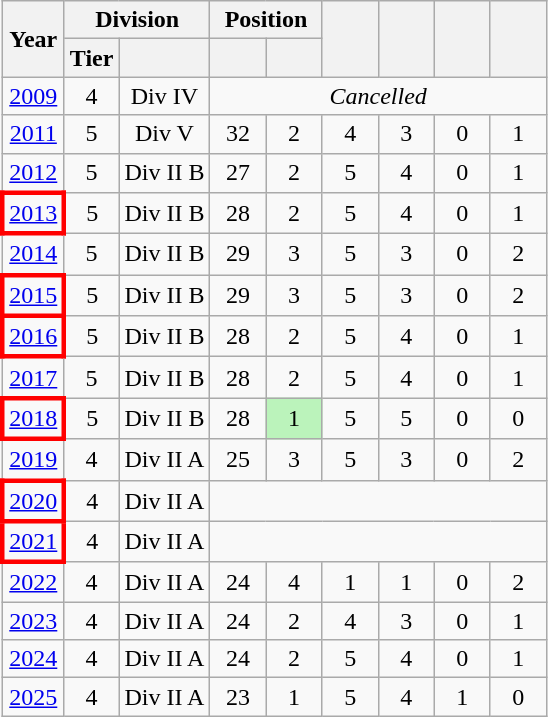<table class="wikitable" style="text-align:center">
<tr>
<th rowspan=2>Year</th>
<th colspan=2>Division</th>
<th colspan=2>Position</th>
<th rowspan=2 width=30></th>
<th rowspan=2 width=30></th>
<th rowspan=2 width=30></th>
<th rowspan=2 width=30></th>
</tr>
<tr>
<th>Tier</th>
<th></th>
<th width=30></th>
<th width=30></th>
</tr>
<tr>
<td><a href='#'>2009</a></td>
<td>4</td>
<td>Div IV</td>
<td colspan=6><em>Cancelled</em></td>
</tr>
<tr>
<td><a href='#'>2011</a></td>
<td>5</td>
<td>Div V</td>
<td>32</td>
<td>2</td>
<td>4</td>
<td>3</td>
<td>0</td>
<td>1</td>
</tr>
<tr>
<td><a href='#'>2012</a></td>
<td>5</td>
<td>Div II B</td>
<td>27</td>
<td>2</td>
<td>5</td>
<td>4</td>
<td>0</td>
<td>1</td>
</tr>
<tr>
<td style="border: 3px solid red"><a href='#'>2013</a></td>
<td>5</td>
<td>Div II B</td>
<td>28</td>
<td>2</td>
<td>5</td>
<td>4</td>
<td>0</td>
<td>1</td>
</tr>
<tr>
<td><a href='#'>2014</a></td>
<td>5</td>
<td>Div II B</td>
<td>29</td>
<td>3</td>
<td>5</td>
<td>3</td>
<td>0</td>
<td>2</td>
</tr>
<tr>
<td style="border: 3px solid red"><a href='#'>2015</a></td>
<td>5</td>
<td>Div II B</td>
<td>29</td>
<td>3</td>
<td>5</td>
<td>3</td>
<td>0</td>
<td>2</td>
</tr>
<tr>
<td style="border: 3px solid red"><a href='#'>2016</a></td>
<td>5</td>
<td>Div II B</td>
<td>28</td>
<td>2</td>
<td>5</td>
<td>4</td>
<td>0</td>
<td>1</td>
</tr>
<tr>
<td><a href='#'>2017</a></td>
<td>5</td>
<td>Div II B</td>
<td>28</td>
<td>2</td>
<td>5</td>
<td>4</td>
<td>0</td>
<td>1</td>
</tr>
<tr>
<td style="border: 3px solid red"><a href='#'>2018</a></td>
<td>5</td>
<td>Div II B</td>
<td>28</td>
<td bgcolor=#BBF3BB>1</td>
<td>5</td>
<td>5</td>
<td>0</td>
<td>0</td>
</tr>
<tr>
<td><a href='#'>2019</a></td>
<td>4</td>
<td>Div II A</td>
<td>25</td>
<td>3</td>
<td>5</td>
<td>3</td>
<td>0</td>
<td>2</td>
</tr>
<tr>
<td style="border: 3px solid red"><a href='#'>2020</a></td>
<td>4</td>
<td>Div II A</td>
<td colspan=6 align=center></td>
</tr>
<tr>
<td style="border: 3px solid red"><a href='#'>2021</a></td>
<td>4</td>
<td>Div II A</td>
<td colspan=6 align=center></td>
</tr>
<tr>
<td><a href='#'>2022</a></td>
<td>4</td>
<td>Div II A</td>
<td>24</td>
<td>4</td>
<td>1</td>
<td>1</td>
<td>0</td>
<td>2</td>
</tr>
<tr>
<td><a href='#'>2023</a></td>
<td>4</td>
<td>Div II A</td>
<td>24</td>
<td>2</td>
<td>4</td>
<td>3</td>
<td>0</td>
<td>1</td>
</tr>
<tr>
<td><a href='#'>2024</a></td>
<td>4</td>
<td>Div II A</td>
<td>24</td>
<td>2</td>
<td>5</td>
<td>4</td>
<td>0</td>
<td>1</td>
</tr>
<tr>
<td><a href='#'>2025</a></td>
<td>4</td>
<td>Div II A</td>
<td>23</td>
<td>1</td>
<td>5</td>
<td>4</td>
<td>1</td>
<td>0</td>
</tr>
</table>
